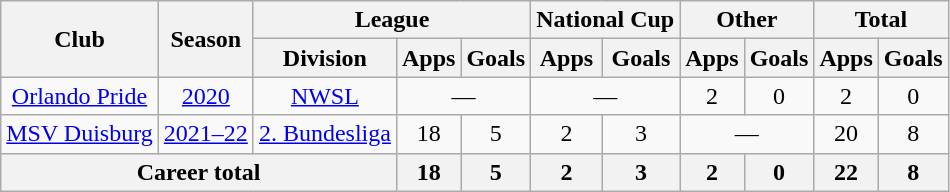<table class="wikitable" style="text-align: center;">
<tr>
<th rowspan="2">Club</th>
<th rowspan="2">Season</th>
<th colspan="3">League</th>
<th colspan="2">National Cup</th>
<th colspan="2">Other</th>
<th colspan="2">Total</th>
</tr>
<tr>
<th>Division</th>
<th>Apps</th>
<th>Goals</th>
<th>Apps</th>
<th>Goals</th>
<th>Apps</th>
<th>Goals</th>
<th>Apps</th>
<th>Goals</th>
</tr>
<tr>
<td><a href='#'>Orlando Pride</a></td>
<td><a href='#'>2020</a></td>
<td><a href='#'>NWSL</a></td>
<td colspan="2">—</td>
<td colspan="2">—</td>
<td>2</td>
<td>0</td>
<td>2</td>
<td>0</td>
</tr>
<tr>
<td><a href='#'>MSV Duisburg</a></td>
<td><a href='#'>2021–22</a></td>
<td><a href='#'>2. Bundesliga</a></td>
<td>18</td>
<td>5</td>
<td>2</td>
<td>3</td>
<td colspan="2">—</td>
<td>20</td>
<td>8</td>
</tr>
<tr>
<th colspan="3">Career total</th>
<th>18</th>
<th>5</th>
<th>2</th>
<th>3</th>
<th>2</th>
<th>0</th>
<th>22</th>
<th>8</th>
</tr>
</table>
